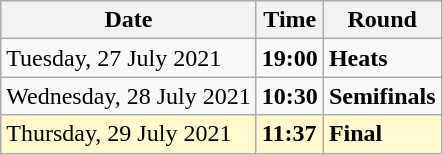<table class="wikitable">
<tr>
<th>Date</th>
<th>Time</th>
<th>Round</th>
</tr>
<tr>
<td>Tuesday, 27 July 2021</td>
<td><strong>19:00</strong></td>
<td><strong>Heats</strong></td>
</tr>
<tr>
<td>Wednesday, 28 July 2021</td>
<td><strong>10:30</strong></td>
<td><strong>Semifinals</strong></td>
</tr>
<tr bgcolor=lemonchiffon>
<td>Thursday, 29 July 2021</td>
<td><strong>11:37</strong></td>
<td><strong>Final</strong></td>
</tr>
</table>
